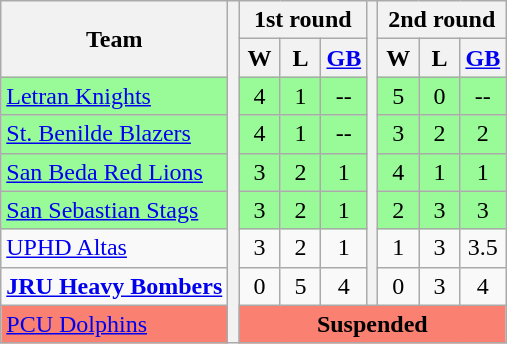<table class="wikitable" align="center"|>
<tr>
<th rowspan=2>Team</th>
<th rowspan=9></th>
<th colspan=3>1st round</th>
<th rowspan=8></th>
<th colspan=3>2nd round</th>
</tr>
<tr>
<th width=20px>W</th>
<th width=20px>L</th>
<th width=20px><a href='#'>GB</a></th>
<th width=20px>W</th>
<th width=20px>L</th>
<th width=20px><a href='#'>GB</a></th>
</tr>
<tr align="center" bgcolor="#98fb98">
<td align="left"> <a href='#'>Letran Knights</a></td>
<td>4</td>
<td>1</td>
<td>--</td>
<td>5</td>
<td>0</td>
<td>--</td>
</tr>
<tr align="center" bgcolor="#98fb98">
<td align="left"> <a href='#'>St. Benilde Blazers</a></td>
<td>4</td>
<td>1</td>
<td>--</td>
<td>3</td>
<td>2</td>
<td>2</td>
</tr>
<tr align="center" bgcolor="#98fb98">
<td align="left"> <a href='#'>San Beda Red Lions</a></td>
<td>3</td>
<td>2</td>
<td>1</td>
<td>4</td>
<td>1</td>
<td>1</td>
</tr>
<tr align="center" bgcolor="#98fb98">
<td align="left"> <a href='#'>San Sebastian Stags</a></td>
<td>3</td>
<td>2</td>
<td>1</td>
<td>2</td>
<td>3</td>
<td>3</td>
</tr>
<tr align="center">
<td align="left"> <a href='#'>UPHD Altas</a></td>
<td>3</td>
<td>2</td>
<td>1</td>
<td>1</td>
<td>3</td>
<td>3.5</td>
</tr>
<tr align="center">
<td align="left"> <strong><a href='#'>JRU Heavy Bombers</a></strong></td>
<td>0</td>
<td>5</td>
<td>4</td>
<td>0</td>
<td>3</td>
<td>4</td>
</tr>
<tr align="center" bgcolor="#fa8072">
<td align="left"> <a href='#'>PCU Dolphins</a></td>
<td colspan=7><strong>Suspended</strong></td>
</tr>
</table>
